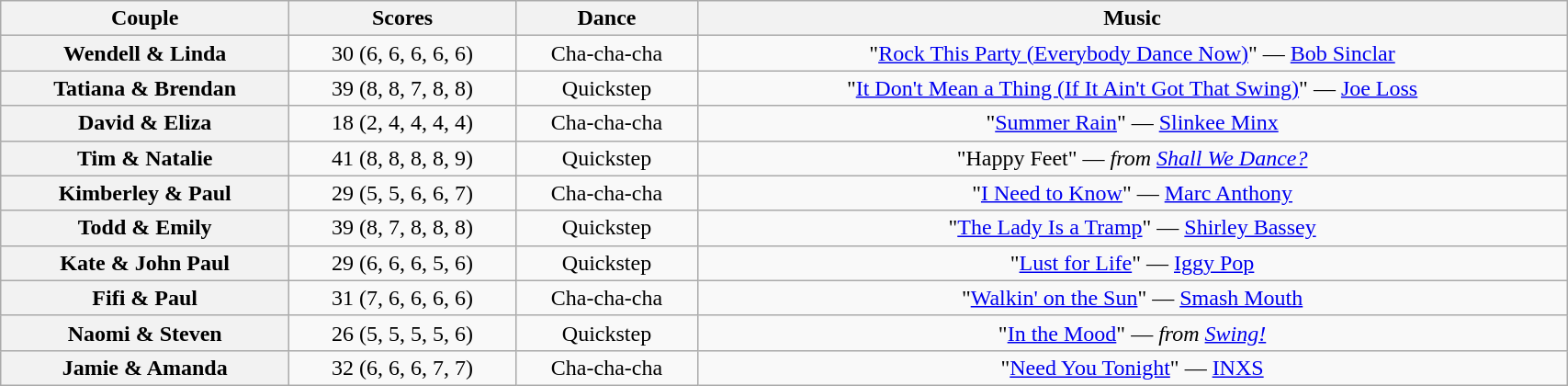<table class="wikitable sortable" style="text-align:center; width: 90%">
<tr>
<th scope="col">Couple</th>
<th scope="col">Scores</th>
<th scope="col">Dance</th>
<th scope="col" class="unsortable">Music</th>
</tr>
<tr>
<th scope="row">Wendell & Linda</th>
<td>30 (6, 6, 6, 6, 6)</td>
<td>Cha-cha-cha</td>
<td>"<a href='#'>Rock This Party (Everybody Dance Now)</a>" — <a href='#'>Bob Sinclar</a></td>
</tr>
<tr>
<th scope="row">Tatiana & Brendan</th>
<td>39 (8, 8, 7, 8, 8)</td>
<td>Quickstep</td>
<td>"<a href='#'>It Don't Mean a Thing (If It Ain't Got That Swing)</a>" — <a href='#'>Joe Loss</a></td>
</tr>
<tr>
<th scope="row">David & Eliza</th>
<td>18 (2, 4, 4, 4, 4)</td>
<td>Cha-cha-cha</td>
<td>"<a href='#'>Summer Rain</a>" — <a href='#'>Slinkee Minx</a></td>
</tr>
<tr>
<th scope="row">Tim & Natalie</th>
<td>41 (8, 8, 8, 8, 9)</td>
<td>Quickstep</td>
<td>"Happy Feet" — <em>from <a href='#'>Shall We Dance?</a></em></td>
</tr>
<tr>
<th scope="row">Kimberley & Paul</th>
<td>29 (5, 5, 6, 6, 7)</td>
<td>Cha-cha-cha</td>
<td>"<a href='#'>I Need to Know</a>" — <a href='#'>Marc Anthony</a></td>
</tr>
<tr>
<th scope="row">Todd & Emily</th>
<td>39 (8, 7, 8, 8, 8)</td>
<td>Quickstep</td>
<td>"<a href='#'>The Lady Is a Tramp</a>" — <a href='#'>Shirley Bassey</a></td>
</tr>
<tr>
<th scope="row">Kate & John Paul</th>
<td>29 (6, 6, 6, 5, 6)</td>
<td>Quickstep</td>
<td>"<a href='#'>Lust for Life</a>" — <a href='#'>Iggy Pop</a></td>
</tr>
<tr>
<th scope="row">Fifi & Paul</th>
<td>31 (7, 6, 6, 6, 6)</td>
<td>Cha-cha-cha</td>
<td>"<a href='#'>Walkin' on the Sun</a>" — <a href='#'>Smash Mouth</a></td>
</tr>
<tr>
<th scope="row">Naomi & Steven</th>
<td>26 (5, 5, 5, 5, 6)</td>
<td>Quickstep</td>
<td>"<a href='#'>In the Mood</a>" — <em>from <a href='#'>Swing!</a></em></td>
</tr>
<tr>
<th scope="row">Jamie & Amanda</th>
<td>32 (6, 6, 6, 7, 7)</td>
<td>Cha-cha-cha</td>
<td>"<a href='#'>Need You Tonight</a>" — <a href='#'>INXS</a></td>
</tr>
</table>
